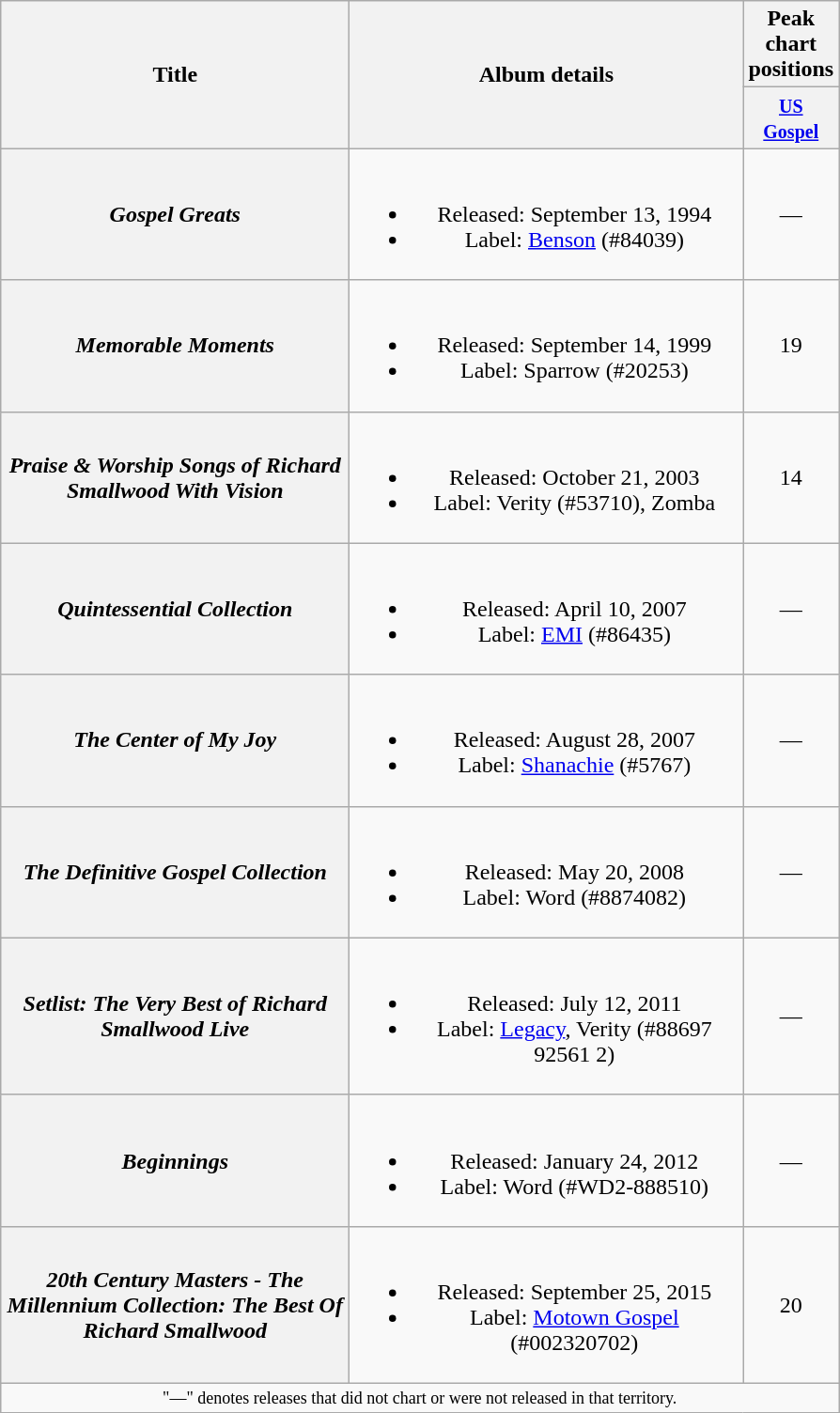<table class="wikitable plainrowheaders" style="text-align:center;" border="1">
<tr>
<th scope="col" rowspan="2" style="width:15em;">Title</th>
<th scope="col" rowspan="2" style="width:17em;">Album details</th>
<th scope="col" colspan="1">Peak chart positions</th>
</tr>
<tr>
<th style="width:35px;"><small><a href='#'>US<br>Gospel</a></small><br></th>
</tr>
<tr>
<th scope="row"><em>Gospel Greats</em><br></th>
<td><br><ul><li>Released: September 13, 1994</li><li>Label: <a href='#'>Benson</a> (#84039)</li></ul></td>
<td>—</td>
</tr>
<tr>
<th scope="row"><em>Memorable Moments</em></th>
<td><br><ul><li>Released: September 14, 1999</li><li>Label: Sparrow (#20253)</li></ul></td>
<td>19</td>
</tr>
<tr>
<th scope="row"><em>Praise & Worship Songs of Richard Smallwood With Vision</em><br></th>
<td><br><ul><li>Released: October 21, 2003</li><li>Label: Verity (#53710), Zomba</li></ul></td>
<td>14</td>
</tr>
<tr>
<th scope="row"><em>Quintessential Collection</em></th>
<td><br><ul><li>Released: April 10, 2007</li><li>Label: <a href='#'>EMI</a> (#86435)</li></ul></td>
<td>—</td>
</tr>
<tr>
<th scope="row"><em>The Center of My Joy</em><br></th>
<td><br><ul><li>Released: August 28, 2007</li><li>Label: <a href='#'>Shanachie</a> (#5767)</li></ul></td>
<td>—</td>
</tr>
<tr>
<th scope="row"><em>The Definitive Gospel Collection</em></th>
<td><br><ul><li>Released: May 20, 2008</li><li>Label: Word (#8874082)</li></ul></td>
<td>—</td>
</tr>
<tr>
<th scope="row"><em>Setlist: The Very Best of Richard Smallwood Live</em></th>
<td><br><ul><li>Released: July 12, 2011</li><li>Label: <a href='#'>Legacy</a>, Verity (#88697 92561 2)</li></ul></td>
<td>—</td>
</tr>
<tr>
<th scope="row"><em>Beginnings</em></th>
<td><br><ul><li>Released: January 24, 2012</li><li>Label: Word (#WD2-888510)</li></ul></td>
<td>—</td>
</tr>
<tr>
<th scope="row"><em>20th Century Masters - The Millennium Collection: The Best Of Richard Smallwood</em></th>
<td><br><ul><li>Released: September 25, 2015</li><li>Label: <a href='#'>Motown Gospel</a> (#002320702)</li></ul></td>
<td>20</td>
</tr>
<tr>
<td colspan="9" style="text-align:center; font-size:9pt;">"—" denotes releases that did not chart or were not released in that territory.</td>
</tr>
</table>
